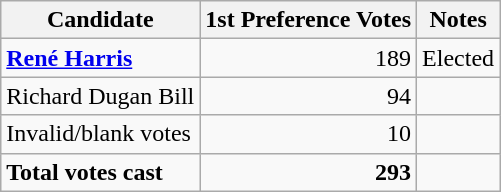<table class=wikitable style=text-align:left>
<tr>
<th>Candidate</th>
<th>1st Preference Votes</th>
<th>Notes</th>
</tr>
<tr>
<td><strong><a href='#'>René Harris</a></strong></td>
<td align=right>189</td>
<td>Elected</td>
</tr>
<tr>
<td>Richard Dugan Bill</td>
<td align=right>94</td>
<td></td>
</tr>
<tr>
<td>Invalid/blank votes</td>
<td align=right>10</td>
<td></td>
</tr>
<tr>
<td><strong>Total votes cast</strong></td>
<td align=right><strong>293</strong></td>
</tr>
</table>
